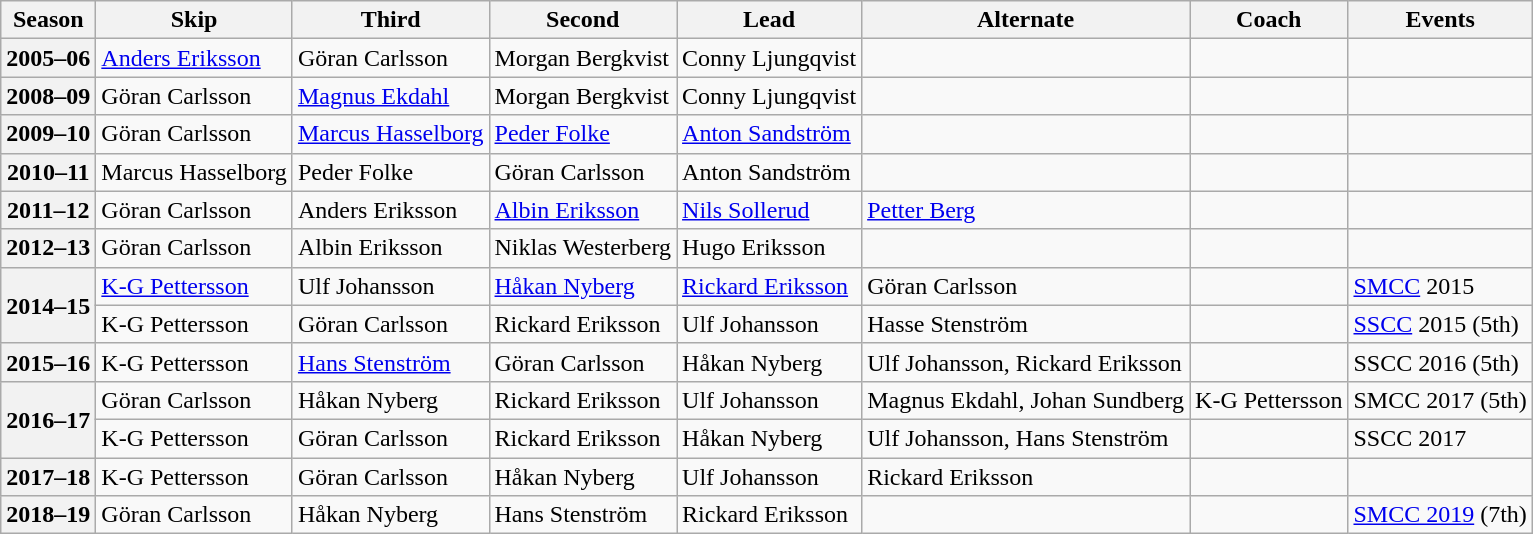<table class="wikitable">
<tr>
<th scope="col">Season</th>
<th scope="col">Skip</th>
<th scope="col">Third</th>
<th scope="col">Second</th>
<th scope="col">Lead</th>
<th scope="col">Alternate</th>
<th scope="col">Coach</th>
<th scope="col">Events</th>
</tr>
<tr>
<th scope="row">2005–06</th>
<td><a href='#'>Anders Eriksson</a></td>
<td>Göran Carlsson</td>
<td>Morgan Bergkvist</td>
<td>Conny Ljungqvist</td>
<td></td>
<td></td>
<td></td>
</tr>
<tr>
<th scope="row">2008–09</th>
<td>Göran Carlsson</td>
<td><a href='#'>Magnus Ekdahl</a></td>
<td>Morgan Bergkvist</td>
<td>Conny Ljungqvist</td>
<td></td>
<td></td>
<td></td>
</tr>
<tr>
<th scope="row">2009–10</th>
<td>Göran Carlsson</td>
<td><a href='#'>Marcus Hasselborg</a></td>
<td><a href='#'>Peder Folke</a></td>
<td><a href='#'>Anton Sandström</a></td>
<td></td>
<td></td>
<td></td>
</tr>
<tr>
<th scope="row">2010–11</th>
<td>Marcus Hasselborg</td>
<td>Peder Folke</td>
<td>Göran Carlsson</td>
<td>Anton Sandström</td>
<td></td>
<td></td>
<td></td>
</tr>
<tr>
<th scope="row">2011–12</th>
<td>Göran Carlsson</td>
<td>Anders Eriksson</td>
<td><a href='#'>Albin Eriksson</a></td>
<td><a href='#'>Nils Sollerud</a></td>
<td><a href='#'>Petter Berg</a></td>
<td></td>
<td></td>
</tr>
<tr>
<th scope="row">2012–13</th>
<td>Göran Carlsson</td>
<td>Albin Eriksson</td>
<td>Niklas Westerberg</td>
<td>Hugo Eriksson</td>
<td></td>
<td></td>
<td></td>
</tr>
<tr>
<th scope="row" rowspan=2>2014–15</th>
<td><a href='#'>K-G Pettersson</a></td>
<td>Ulf Johansson</td>
<td><a href='#'>Håkan Nyberg</a></td>
<td><a href='#'>Rickard Eriksson</a></td>
<td>Göran Carlsson</td>
<td></td>
<td><a href='#'>SMCC</a> 2015 </td>
</tr>
<tr>
<td>K-G Pettersson</td>
<td>Göran Carlsson</td>
<td>Rickard Eriksson</td>
<td>Ulf Johansson</td>
<td>Hasse Stenström</td>
<td></td>
<td><a href='#'>SSCC</a> 2015 (5th)</td>
</tr>
<tr>
<th scope="row">2015–16</th>
<td>K-G Pettersson</td>
<td><a href='#'>Hans Stenström</a></td>
<td>Göran Carlsson</td>
<td>Håkan Nyberg</td>
<td>Ulf Johansson, Rickard Eriksson</td>
<td></td>
<td>SSCC 2016 (5th)</td>
</tr>
<tr>
<th scope="row" rowspan=2>2016–17</th>
<td>Göran Carlsson</td>
<td>Håkan Nyberg</td>
<td>Rickard Eriksson</td>
<td>Ulf Johansson</td>
<td>Magnus Ekdahl, Johan Sundberg</td>
<td>K-G Pettersson</td>
<td>SMCC 2017 (5th)</td>
</tr>
<tr>
<td>K-G Pettersson</td>
<td>Göran Carlsson</td>
<td>Rickard Eriksson</td>
<td>Håkan Nyberg</td>
<td>Ulf Johansson, Hans Stenström</td>
<td></td>
<td>SSCC 2017 </td>
</tr>
<tr>
<th scope="row">2017–18</th>
<td>K-G Pettersson</td>
<td>Göran Carlsson</td>
<td>Håkan Nyberg</td>
<td>Ulf Johansson</td>
<td>Rickard Eriksson</td>
<td></td>
<td></td>
</tr>
<tr>
<th scope="row">2018–19</th>
<td>Göran Carlsson</td>
<td>Håkan Nyberg</td>
<td>Hans Stenström</td>
<td>Rickard Eriksson</td>
<td></td>
<td></td>
<td><a href='#'>SMCC 2019</a> (7th)</td>
</tr>
</table>
